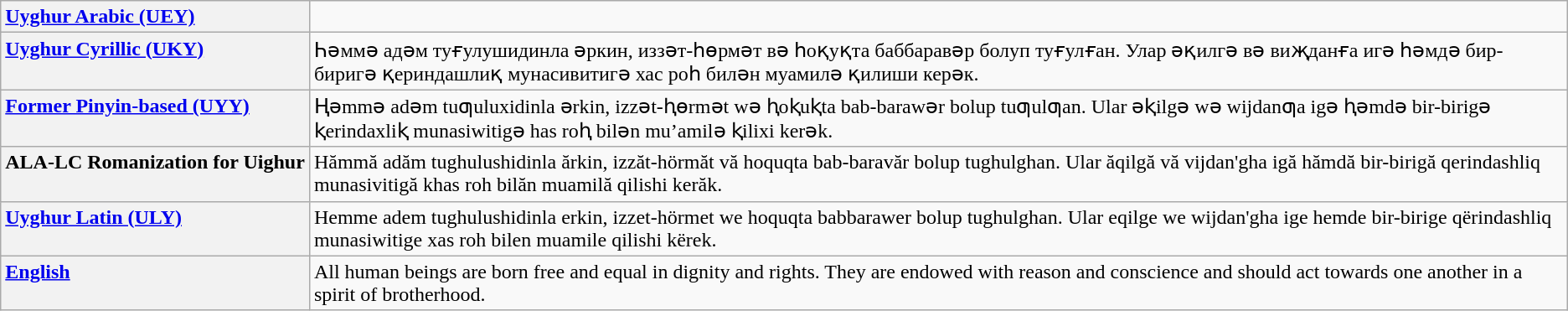<table class="wikitable">
<tr valign="top">
<th scope="row" style="text-align:left;white-space:nowrap"><a href='#'>Uyghur Arabic (UEY)</a></th>
<td style="direction:rtl;font-size:larger;line-height:1.3"></td>
</tr>
<tr valign="top">
<th scope="row" style="text-align:left;white-space:nowrap"><a href='#'>Uyghur Cyrillic (UKY)</a></th>
<td>Һәммә адәм туғулушидинла әркин, иззәт-һөрмәт вә һоқуқта баббаравәр болуп туғулған. Улар әқилгә вә виҗданға игә һәмдә бир-биригә қериндашлиқ мунасивитигә хас роһ билән муамилә қилиши керәк.</td>
</tr>
<tr valign="top">
<th scope="row" style="text-align:left;white-space:nowrap"><a href='#'>Former Pinyin-based (UYY)</a></th>
<td>Ⱨəmmə adəm tuƣuluxidinla ərkin, izzət-ⱨɵrmət wə ⱨoⱪuⱪta bab-barawər bolup tuƣulƣan. Ular əⱪilgə wə wijdanƣa igə ⱨəmdə bir-birigə ⱪerindaxliⱪ munasiwitigə has roⱨ bilən mu’amilə ⱪilixi kerək.</td>
</tr>
<tr valign="top">
<th scope="row" style="text-align:left;white-space:nowrap">ALA-LC Romanization for Uighur</th>
<td>Hămmă adăm tughulushidinla ărkin, izzăt-hörmăt vă hoquqta bab-baravăr bolup tughulghan. Ular ăqilgă vă vijdan'gha igă hămdă bir-birigă qerindashliq munasivitigă khas roh bilăn muamilă qilishi kerăk.</td>
</tr>
<tr valign="top">
<th scope="row" style="text-align:left;white-space:nowrap"><a href='#'>Uyghur Latin (ULY)</a></th>
<td>Hemme adem tughulushidinla erkin, izzet-hörmet we hoquqta babbarawer bolup tughulghan. Ular eqilge we wijdan'gha ige hemde bir-birige qërindashliq munasiwitige xas roh bilen muamile qilishi kërek.</td>
</tr>
<tr valign="top">
<th scope="row" style="text-align:left;white-space:nowrap"><a href='#'>English</a></th>
<td>All human beings are born free and equal in dignity and rights. They are endowed with reason and conscience and should act towards one another in a spirit of brotherhood.</td>
</tr>
</table>
